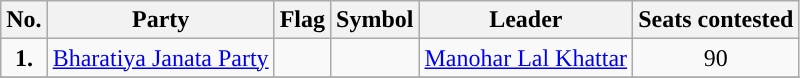<table class="wikitable">
<tr>
<th>No.</th>
<th>Party</th>
<th>Flag</th>
<th>Symbol</th>
<th>Leader</th>
<th>Seats contested</th>
</tr>
<tr>
<td ! style="text-align:center; background:"><strong>1.</strong></td>
<td style="text-align:center"><a href='#'>Bharatiya Janata Party</a></td>
<td></td>
<td></td>
<td style="text-align:center"><a href='#'>Manohar Lal Khattar</a></td>
<td style="text-align:center">90</td>
</tr>
<tr>
</tr>
</table>
